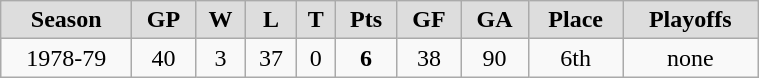<table class="wikitable" width=40%>
<tr style="font-weight:bold; background-color:#dddddd;" align="center" |>
<td>Season</td>
<td>GP</td>
<td>W</td>
<td>L</td>
<td>T</td>
<td>Pts</td>
<td>GF</td>
<td>GA</td>
<td>Place</td>
<td>Playoffs</td>
</tr>
<tr align="center">
<td>1978-79</td>
<td>40</td>
<td>3</td>
<td>37</td>
<td>0</td>
<td><strong>6</strong></td>
<td>38</td>
<td>90</td>
<td>6th</td>
<td>none</td>
</tr>
</table>
